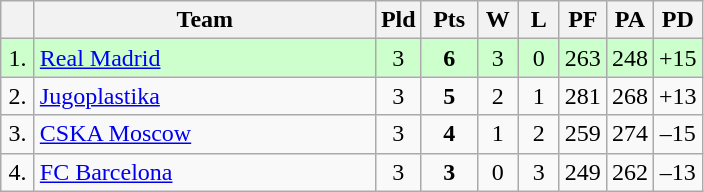<table class=wikitable style="text-align:center">
<tr>
<th width=15></th>
<th width=220>Team</th>
<th width=20>Pld</th>
<th width=30>Pts</th>
<th width=20>W</th>
<th width=20>L</th>
<th width=20>PF</th>
<th width=20>PA</th>
<th width=25>PD</th>
</tr>
<tr style="background: #ccffcc;">
<td>1.</td>
<td align=left> <a href='#'>Real Madrid</a></td>
<td>3</td>
<td><strong>6</strong></td>
<td>3</td>
<td>0</td>
<td>263</td>
<td>248</td>
<td>+15</td>
</tr>
<tr>
<td>2.</td>
<td align=left> <a href='#'>Jugoplastika</a></td>
<td>3</td>
<td><strong>5</strong></td>
<td>2</td>
<td>1</td>
<td>281</td>
<td>268</td>
<td>+13</td>
</tr>
<tr>
<td>3.</td>
<td align=left> <a href='#'>CSKA Moscow</a></td>
<td>3</td>
<td><strong>4</strong></td>
<td>1</td>
<td>2</td>
<td>259</td>
<td>274</td>
<td>–15</td>
</tr>
<tr>
<td>4.</td>
<td align=left> <a href='#'>FC Barcelona</a></td>
<td>3</td>
<td><strong>3</strong></td>
<td>0</td>
<td>3</td>
<td>249</td>
<td>262</td>
<td>–13</td>
</tr>
</table>
